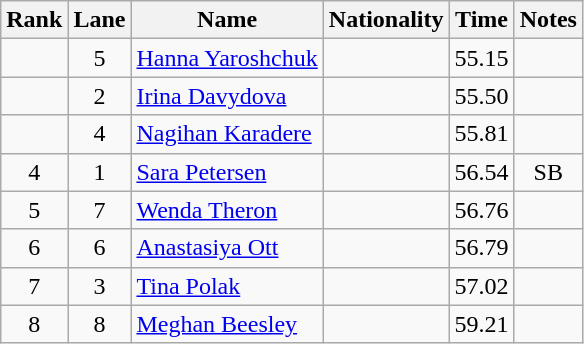<table class="wikitable sortable" style="text-align:center">
<tr>
<th>Rank</th>
<th>Lane</th>
<th>Name</th>
<th>Nationality</th>
<th>Time</th>
<th>Notes</th>
</tr>
<tr>
<td></td>
<td>5</td>
<td align=left><a href='#'>Hanna Yaroshchuk</a></td>
<td align=left></td>
<td>55.15</td>
<td></td>
</tr>
<tr>
<td></td>
<td>2</td>
<td align=left><a href='#'>Irina Davydova</a></td>
<td align=left></td>
<td>55.50</td>
<td></td>
</tr>
<tr>
<td></td>
<td>4</td>
<td align=left><a href='#'>Nagihan Karadere</a></td>
<td align=left></td>
<td>55.81</td>
<td></td>
</tr>
<tr>
<td>4</td>
<td>1</td>
<td align=left><a href='#'>Sara Petersen</a></td>
<td align=left></td>
<td>56.54</td>
<td>SB</td>
</tr>
<tr>
<td>5</td>
<td>7</td>
<td align=left><a href='#'>Wenda Theron</a></td>
<td align=left></td>
<td>56.76</td>
<td></td>
</tr>
<tr>
<td>6</td>
<td>6</td>
<td align=left><a href='#'>Anastasiya Ott</a></td>
<td align=left></td>
<td>56.79</td>
<td></td>
</tr>
<tr>
<td>7</td>
<td>3</td>
<td align=left><a href='#'>Tina Polak</a></td>
<td align=left></td>
<td>57.02</td>
<td></td>
</tr>
<tr>
<td>8</td>
<td>8</td>
<td align=left><a href='#'>Meghan Beesley</a></td>
<td align=left></td>
<td>59.21</td>
<td></td>
</tr>
</table>
